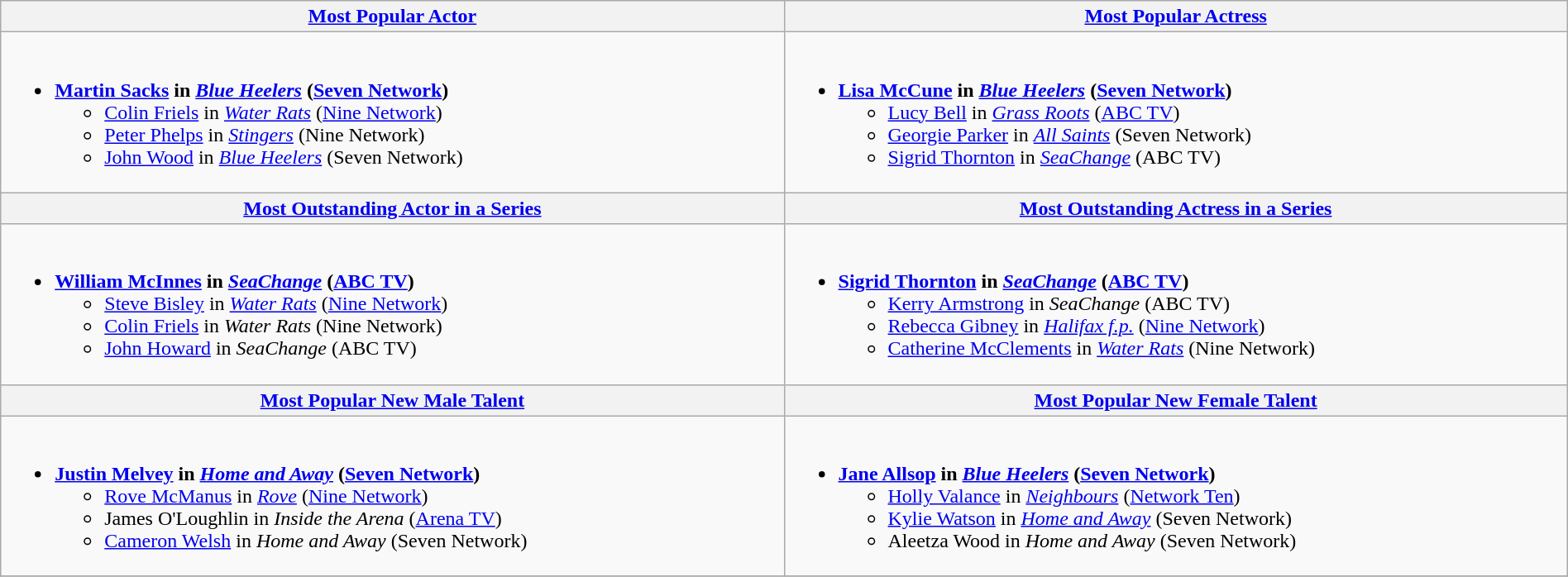<table class=wikitable width="100%">
<tr>
<th width="25%"><a href='#'>Most Popular Actor</a></th>
<th width="25%"><a href='#'>Most Popular Actress</a></th>
</tr>
<tr>
<td valign="top"><br><ul><li><strong><a href='#'>Martin Sacks</a> in <em><a href='#'>Blue Heelers</a></em> (<a href='#'>Seven Network</a>)</strong><ul><li><a href='#'>Colin Friels</a> in <em><a href='#'>Water Rats</a></em> (<a href='#'>Nine Network</a>)</li><li><a href='#'>Peter Phelps</a> in <em><a href='#'>Stingers</a></em> (Nine Network)</li><li><a href='#'>John Wood</a> in <em><a href='#'>Blue Heelers</a></em> (Seven Network)</li></ul></li></ul></td>
<td valign="top"><br><ul><li><strong><a href='#'>Lisa McCune</a> in <em><a href='#'>Blue Heelers</a></em> (<a href='#'>Seven Network</a>)</strong><ul><li><a href='#'>Lucy Bell</a> in <em><a href='#'>Grass Roots</a></em> (<a href='#'>ABC TV</a>)</li><li><a href='#'>Georgie Parker</a> in <em><a href='#'>All Saints</a></em> (Seven Network)</li><li><a href='#'>Sigrid Thornton</a> in <em><a href='#'>SeaChange</a></em> (ABC TV)</li></ul></li></ul></td>
</tr>
<tr>
<th width="50%"><a href='#'>Most Outstanding Actor in a Series</a></th>
<th width="50%"><a href='#'>Most Outstanding Actress in a Series</a></th>
</tr>
<tr>
<td valign="top"><br><ul><li><strong><a href='#'>William McInnes</a> in <em><a href='#'>SeaChange</a></em> (<a href='#'>ABC TV</a>)</strong><ul><li><a href='#'>Steve Bisley</a> in <em><a href='#'>Water Rats</a></em> (<a href='#'>Nine Network</a>)</li><li><a href='#'>Colin Friels</a> in <em>Water Rats</em> (Nine Network)</li><li><a href='#'>John Howard</a> in <em>SeaChange</em> (ABC TV)</li></ul></li></ul></td>
<td valign="top"><br><ul><li><strong><a href='#'>Sigrid Thornton</a> in <em><a href='#'>SeaChange</a></em> (<a href='#'>ABC TV</a>)</strong><ul><li><a href='#'>Kerry Armstrong</a> in <em>SeaChange</em> (ABC TV)</li><li><a href='#'>Rebecca Gibney</a> in <em><a href='#'>Halifax f.p.</a></em> (<a href='#'>Nine Network</a>)</li><li><a href='#'>Catherine McClements</a> in <em><a href='#'>Water Rats</a></em> (Nine Network)</li></ul></li></ul></td>
</tr>
<tr>
<th width="50%"><a href='#'>Most Popular New Male Talent</a></th>
<th width="50%"><a href='#'>Most Popular New Female Talent</a></th>
</tr>
<tr>
<td valign="top"><br><ul><li><strong><a href='#'>Justin Melvey</a> in <em><a href='#'>Home and Away</a></em> (<a href='#'>Seven Network</a>)</strong><ul><li><a href='#'>Rove McManus</a> in <em><a href='#'>Rove</a></em> (<a href='#'>Nine Network</a>)</li><li>James O'Loughlin in <em>Inside the Arena</em> (<a href='#'>Arena TV</a>)</li><li><a href='#'>Cameron Welsh</a> in <em>Home and Away</em> (Seven Network)</li></ul></li></ul></td>
<td valign="top"><br><ul><li><strong><a href='#'>Jane Allsop</a> in <em><a href='#'>Blue Heelers</a></em> (<a href='#'>Seven Network</a>)</strong><ul><li><a href='#'>Holly Valance</a> in <em><a href='#'>Neighbours</a></em> (<a href='#'>Network Ten</a>)</li><li><a href='#'>Kylie Watson</a> in <em><a href='#'>Home and Away</a></em> (Seven Network)</li><li>Aleetza Wood in <em>Home and Away</em> (Seven Network)</li></ul></li></ul></td>
</tr>
<tr>
</tr>
</table>
